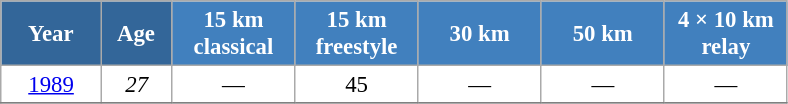<table class="wikitable" style="font-size:95%; text-align:center; border:grey solid 1px; border-collapse:collapse; background:#ffffff;">
<tr>
<th style="background-color:#369; color:white; width:60px;"> Year </th>
<th style="background-color:#369; color:white; width:40px;"> Age </th>
<th style="background-color:#4180be; color:white; width:75px;"> 15 km <br> classical </th>
<th style="background-color:#4180be; color:white; width:75px;"> 15 km <br> freestyle </th>
<th style="background-color:#4180be; color:white; width:75px;"> 30 km </th>
<th style="background-color:#4180be; color:white; width:75px;"> 50 km </th>
<th style="background-color:#4180be; color:white; width:75px;"> 4 × 10 km <br> relay </th>
</tr>
<tr>
<td><a href='#'>1989</a></td>
<td><em>27</em></td>
<td>—</td>
<td>45</td>
<td>—</td>
<td>—</td>
<td>—</td>
</tr>
<tr>
</tr>
</table>
